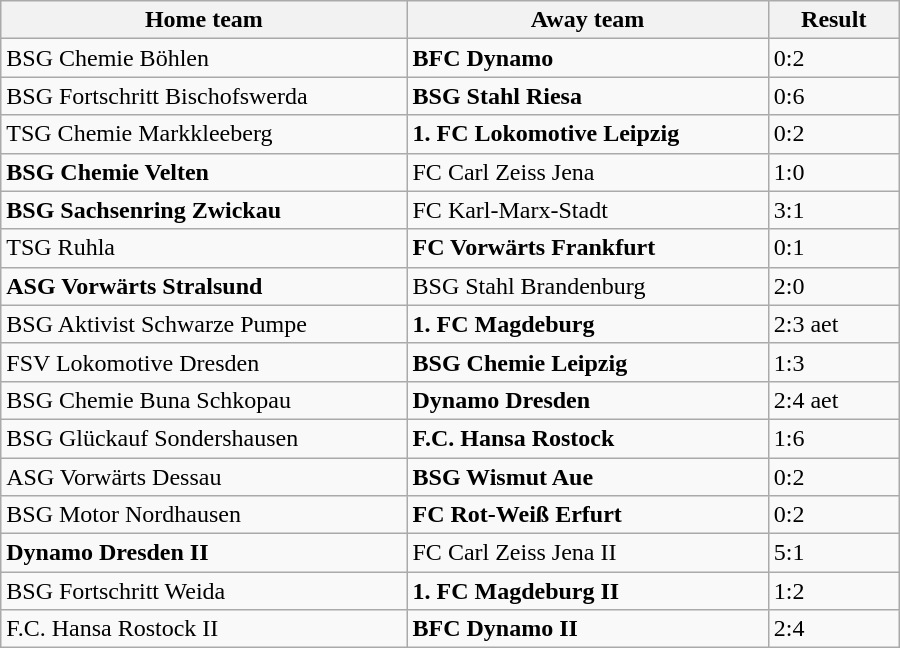<table class="wikitable" style="width:600px;">
<tr>
<th>Home team</th>
<th>Away team</th>
<th style="width:80px;">Result</th>
</tr>
<tr>
<td>BSG Chemie Böhlen</td>
<td><strong>BFC Dynamo</strong></td>
<td>0:2</td>
</tr>
<tr>
<td>BSG Fortschritt Bischofswerda</td>
<td><strong>BSG Stahl Riesa</strong></td>
<td>0:6</td>
</tr>
<tr>
<td>TSG Chemie Markkleeberg</td>
<td><strong>1. FC Lokomotive Leipzig</strong></td>
<td>0:2</td>
</tr>
<tr>
<td><strong>BSG Chemie Velten</strong></td>
<td>FC Carl Zeiss Jena</td>
<td>1:0</td>
</tr>
<tr>
<td><strong>BSG Sachsenring Zwickau</strong></td>
<td>FC Karl-Marx-Stadt</td>
<td>3:1</td>
</tr>
<tr>
<td>TSG Ruhla</td>
<td><strong>FC Vorwärts Frankfurt</strong></td>
<td>0:1</td>
</tr>
<tr>
<td><strong>ASG Vorwärts Stralsund</strong></td>
<td>BSG Stahl Brandenburg</td>
<td>2:0</td>
</tr>
<tr>
<td>BSG Aktivist Schwarze Pumpe</td>
<td><strong>1. FC Magdeburg</strong></td>
<td>2:3 aet</td>
</tr>
<tr>
<td>FSV Lokomotive Dresden</td>
<td><strong>BSG Chemie Leipzig</strong></td>
<td>1:3</td>
</tr>
<tr>
<td>BSG Chemie Buna Schkopau</td>
<td><strong>Dynamo Dresden</strong></td>
<td>2:4 aet</td>
</tr>
<tr>
<td>BSG Glückauf Sondershausen</td>
<td><strong>F.C. Hansa Rostock</strong></td>
<td>1:6</td>
</tr>
<tr>
<td>ASG Vorwärts Dessau</td>
<td><strong>BSG Wismut Aue</strong></td>
<td>0:2</td>
</tr>
<tr>
<td>BSG Motor Nordhausen</td>
<td><strong>FC Rot-Weiß Erfurt</strong></td>
<td>0:2</td>
</tr>
<tr>
<td><strong>Dynamo Dresden II</strong></td>
<td>FC Carl Zeiss Jena II</td>
<td>5:1</td>
</tr>
<tr>
<td>BSG Fortschritt Weida</td>
<td><strong>1. FC Magdeburg II</strong></td>
<td>1:2</td>
</tr>
<tr>
<td>F.C. Hansa Rostock II</td>
<td><strong>BFC Dynamo II</strong></td>
<td>2:4</td>
</tr>
</table>
